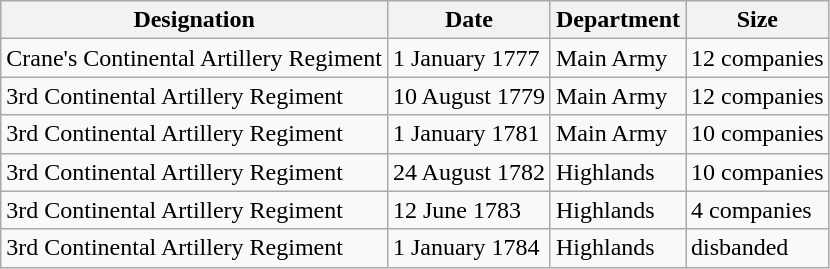<table class="wikitable">
<tr>
<th>Designation</th>
<th>Date</th>
<th>Department</th>
<th>Size</th>
</tr>
<tr>
<td>Crane's Continental Artillery Regiment</td>
<td>1 January 1777</td>
<td>Main Army</td>
<td>12 companies</td>
</tr>
<tr>
<td>3rd Continental Artillery Regiment</td>
<td>10 August 1779</td>
<td>Main Army</td>
<td>12 companies</td>
</tr>
<tr>
<td>3rd Continental Artillery Regiment</td>
<td>1 January 1781</td>
<td>Main Army</td>
<td>10 companies</td>
</tr>
<tr>
<td>3rd Continental Artillery Regiment</td>
<td>24 August 1782</td>
<td>Highlands</td>
<td>10 companies</td>
</tr>
<tr>
<td>3rd Continental Artillery Regiment</td>
<td>12 June 1783</td>
<td>Highlands</td>
<td>4 companies</td>
</tr>
<tr>
<td>3rd Continental Artillery Regiment</td>
<td>1 January 1784</td>
<td>Highlands</td>
<td>disbanded</td>
</tr>
</table>
